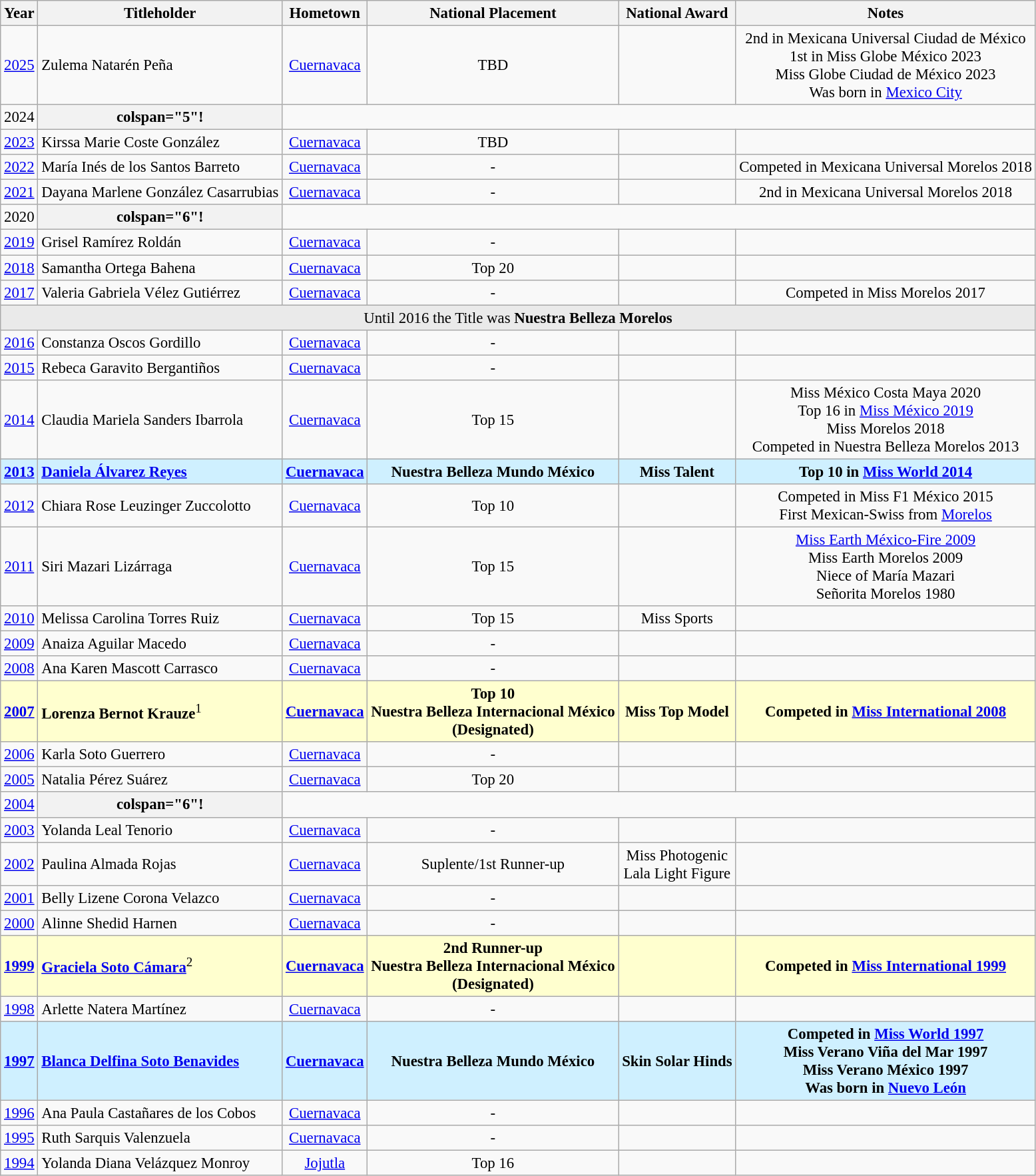<table class="wikitable sortable" style="font-size:95%;">
<tr>
<th>Year</th>
<th>Titleholder</th>
<th>Hometown</th>
<th>National Placement</th>
<th>National Award</th>
<th>Notes</th>
</tr>
<tr>
<td align="center"><a href='#'>2025</a></td>
<td>Zulema Natarén Peña</td>
<td align="center"><a href='#'>Cuernavaca</a></td>
<td align="center">TBD</td>
<td align="center"></td>
<td align="center">2nd in Mexicana Universal Ciudad de México<br> 1st in Miss Globe México 2023<br>Miss Globe Ciudad de México 2023<br>Was born in <a href='#'>Mexico City</a></td>
</tr>
<tr>
<td align="center">2024</td>
<th>colspan="5"!</th>
</tr>
<tr>
<td align="center"><a href='#'>2023</a></td>
<td>Kirssa Marie Coste González</td>
<td align="center"><a href='#'>Cuernavaca</a></td>
<td align="center">TBD</td>
<td align="center"></td>
<td align="center"></td>
</tr>
<tr>
<td align="center"><a href='#'>2022</a></td>
<td>María Inés de los Santos Barreto</td>
<td align="center"><a href='#'>Cuernavaca</a></td>
<td align="center">-</td>
<td align="center"></td>
<td align="center">Competed in Mexicana Universal Morelos 2018</td>
</tr>
<tr>
<td align="center"><a href='#'>2021</a></td>
<td>Dayana Marlene González Casarrubias</td>
<td align="center"><a href='#'>Cuernavaca</a></td>
<td align="center">-</td>
<td align="center"></td>
<td align="center">2nd in Mexicana Universal Morelos 2018</td>
</tr>
<tr>
<td align="center">2020</td>
<th>colspan="6"!</th>
</tr>
<tr>
<td align="center"><a href='#'>2019</a></td>
<td>Grisel Ramírez Roldán</td>
<td align="center"><a href='#'>Cuernavaca</a></td>
<td align="center">-</td>
<td align="center"></td>
<td align="center"></td>
</tr>
<tr>
<td align="center"><a href='#'>2018</a></td>
<td>Samantha Ortega Bahena</td>
<td align="center"><a href='#'>Cuernavaca</a></td>
<td align="center">Top 20</td>
<td align="center"></td>
<td align="center"></td>
</tr>
<tr>
<td align="center"><a href='#'>2017</a></td>
<td>Valeria Gabriela Vélez Gutiérrez</td>
<td align="center"><a href='#'>Cuernavaca</a></td>
<td align="center">-</td>
<td align="center"></td>
<td align="center">Competed in Miss Morelos 2017</td>
</tr>
<tr>
<td colspan="7" bgcolor="#EAEAEA" style="text-align:center;">Until 2016 the Title was <strong>Nuestra Belleza Morelos</strong></td>
</tr>
<tr>
<td align="center"><a href='#'>2016</a></td>
<td>Constanza Oscos Gordillo</td>
<td align="center"><a href='#'>Cuernavaca</a></td>
<td align="center">-</td>
<td align="center"></td>
<td align="center"></td>
</tr>
<tr>
<td align="center"><a href='#'>2015</a></td>
<td>Rebeca Garavito Bergantiños</td>
<td align="center"><a href='#'>Cuernavaca</a></td>
<td align="center">-</td>
<td align="center"></td>
<td align="center"></td>
</tr>
<tr>
<td align="center"><a href='#'>2014</a></td>
<td>Claudia Mariela Sanders Ibarrola</td>
<td align="center"><a href='#'>Cuernavaca</a></td>
<td align="center">Top 15</td>
<td align="center"></td>
<td align="center">Miss México Costa Maya 2020<br>Top 16 in <a href='#'>Miss México 2019</a><br>Miss Morelos 2018<br>Competed in Nuestra Belleza Morelos 2013</td>
</tr>
<tr bgcolor="#CFF0FF">
<td align="center"><strong><a href='#'>2013</a></strong></td>
<td><strong><a href='#'>Daniela Álvarez Reyes</a></strong></td>
<td align="center"><strong><a href='#'>Cuernavaca</a></strong></td>
<td align="center"><strong>Nuestra Belleza Mundo México</strong></td>
<td align="center"><strong>Miss Talent</strong></td>
<td align="center"><strong>Top 10 in <a href='#'>Miss World 2014</a></strong></td>
</tr>
<tr>
<td align="center"><a href='#'>2012</a></td>
<td>Chiara Rose Leuzinger Zuccolotto</td>
<td align="center"><a href='#'>Cuernavaca</a></td>
<td align="center">Top 10</td>
<td align="center"></td>
<td align="center">Competed in Miss F1 México 2015<br>First Mexican-Swiss from <a href='#'>Morelos</a></td>
</tr>
<tr>
<td align="center"><a href='#'>2011</a></td>
<td>Siri Mazari Lizárraga</td>
<td align="center"><a href='#'>Cuernavaca</a></td>
<td align="center">Top 15</td>
<td align="center"></td>
<td align="center"><a href='#'>Miss Earth México-Fire 2009</a><br>Miss Earth Morelos 2009<br>Niece of María Mazari<br>Señorita Morelos 1980</td>
</tr>
<tr>
<td align="center"><a href='#'>2010</a></td>
<td>Melissa Carolina Torres Ruiz</td>
<td align="center"><a href='#'>Cuernavaca</a></td>
<td align="center">Top 15</td>
<td align="center">Miss Sports</td>
<td align="center"></td>
</tr>
<tr>
<td align="center"><a href='#'>2009</a></td>
<td>Anaiza Aguilar Macedo</td>
<td align="center"><a href='#'>Cuernavaca</a></td>
<td align="center">-</td>
<td align="center"></td>
<td align="center"></td>
</tr>
<tr>
<td align="center"><a href='#'>2008</a></td>
<td>Ana Karen Mascott Carrasco</td>
<td align="center"><a href='#'>Cuernavaca</a></td>
<td align="center">-</td>
<td align="center"></td>
<td align="center"></td>
</tr>
<tr bgcolor="#FFFFCF">
<td align="center"><strong><a href='#'>2007</a></strong></td>
<td><strong>Lorenza Bernot Krauze</strong><sup>1</sup></td>
<td align="center"><strong><a href='#'>Cuernavaca</a></strong></td>
<td align="center"><strong>Top 10<br>Nuestra Belleza Internacional México<br>(Designated)</strong></td>
<td align="center"><strong>Miss Top Model</strong></td>
<td align="center"><strong>Competed in <a href='#'>Miss International 2008</a></strong></td>
</tr>
<tr>
<td align="center"><a href='#'>2006</a></td>
<td>Karla Soto Guerrero</td>
<td align="center"><a href='#'>Cuernavaca</a></td>
<td align="center">-</td>
<td align="center"></td>
<td align="center"></td>
</tr>
<tr>
<td align="center"><a href='#'>2005</a></td>
<td>Natalia Pérez Suárez</td>
<td align="center"><a href='#'>Cuernavaca</a></td>
<td align="center">Top 20</td>
<td align="center"></td>
<td align="center"></td>
</tr>
<tr>
<td align="center"><a href='#'>2004</a></td>
<th>colspan="6"!</th>
</tr>
<tr>
<td align="center"><a href='#'>2003</a></td>
<td>Yolanda Leal Tenorio</td>
<td align="center"><a href='#'>Cuernavaca</a></td>
<td align="center">-</td>
<td align="center"></td>
<td align="center"></td>
</tr>
<tr>
<td align="center"><a href='#'>2002</a></td>
<td>Paulina Almada Rojas</td>
<td align="center"><a href='#'>Cuernavaca</a></td>
<td align="center">Suplente/1st Runner-up</td>
<td align="center">Miss Photogenic<br>Lala Light Figure</td>
<td align="center"></td>
</tr>
<tr>
<td align="center"><a href='#'>2001</a></td>
<td>Belly Lizene Corona Velazco</td>
<td align="center"><a href='#'>Cuernavaca</a></td>
<td align="center">-</td>
<td align="center"></td>
<td align="center"></td>
</tr>
<tr>
<td align="center"><a href='#'>2000</a></td>
<td>Alinne Shedid Harnen</td>
<td align="center"><a href='#'>Cuernavaca</a></td>
<td align="center">-</td>
<td align="center"></td>
<td align="center"></td>
</tr>
<tr bgcolor="#FFFFCF">
<td align="center"><strong><a href='#'>1999</a></strong></td>
<td><strong><a href='#'>Graciela Soto Cámara</a></strong><sup>2</sup></td>
<td align="center"><strong><a href='#'>Cuernavaca</a></strong></td>
<td align="center"><strong>2nd Runner-up<br>Nuestra Belleza Internacional México<br>(Designated)</strong></td>
<td align="center"></td>
<td align="center"><strong>Competed in <a href='#'>Miss International 1999</a></strong></td>
</tr>
<tr>
<td align="center"><a href='#'>1998</a></td>
<td>Arlette Natera Martínez</td>
<td align="center"><a href='#'>Cuernavaca</a></td>
<td align="center">-</td>
<td align="center"></td>
<td align="center"></td>
</tr>
<tr bgcolor="#CFF0FF">
<td align="center"><strong><a href='#'>1997</a></strong></td>
<td><strong><a href='#'>Blanca Delfina Soto Benavides</a></strong></td>
<td align="center"><strong><a href='#'>Cuernavaca</a></strong></td>
<td align="center"><strong>Nuestra Belleza Mundo México</strong></td>
<td align="center"><strong>Skin Solar Hinds</strong></td>
<td align="center"><strong>Competed in <a href='#'>Miss World 1997</a><br>Miss Verano Viña del Mar 1997<br>Miss Verano México 1997<br>Was born in <a href='#'>Nuevo León</a></strong></td>
</tr>
<tr>
<td align="center"><a href='#'>1996</a></td>
<td>Ana Paula Castañares de los Cobos</td>
<td align="center"><a href='#'>Cuernavaca</a></td>
<td align="center">-</td>
<td align="center"></td>
<td align="center"></td>
</tr>
<tr>
<td align="center"><a href='#'>1995</a></td>
<td>Ruth Sarquis Valenzuela</td>
<td align="center"><a href='#'>Cuernavaca</a></td>
<td align="center">-</td>
<td align="center"></td>
<td align="center"></td>
</tr>
<tr>
<td align="center"><a href='#'>1994</a></td>
<td>Yolanda Diana Velázquez Monroy</td>
<td align="center"><a href='#'>Jojutla</a></td>
<td align="center">Top 16</td>
<td align="center"></td>
<td align="center"></td>
</tr>
</table>
